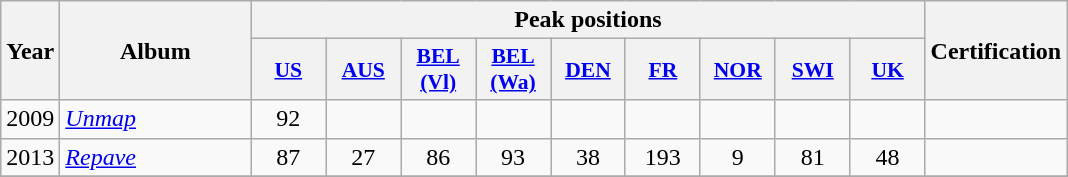<table class="wikitable">
<tr>
<th align="center" rowspan="2" width="10">Year</th>
<th align="center" rowspan="2" width="120">Album</th>
<th align="center" colspan="9" width="20">Peak positions</th>
<th align="center" rowspan="2" width="70">Certification</th>
</tr>
<tr>
<th scope="col" style="width:3em;font-size:90%;"><a href='#'>US</a></th>
<th scope="col" style="width:3em;font-size:90%;"><a href='#'>AUS</a><br></th>
<th scope="col" style="width:3em;font-size:90%;"><a href='#'>BEL<br>(Vl)</a><br></th>
<th scope="col" style="width:3em;font-size:90%;"><a href='#'>BEL<br>(Wa)</a><br></th>
<th scope="col" style="width:3em;font-size:90%;"><a href='#'>DEN</a><br></th>
<th scope="col" style="width:3em;font-size:90%;"><a href='#'>FR</a><br></th>
<th scope="col" style="width:3em;font-size:90%;"><a href='#'>NOR</a><br></th>
<th scope="col" style="width:3em;font-size:90%;"><a href='#'>SWI</a><br></th>
<th scope="col" style="width:3em;font-size:90%;"><a href='#'>UK</a></th>
</tr>
<tr>
<td style="text-align:center;">2009</td>
<td><em><a href='#'>Unmap</a></em></td>
<td style="text-align:center;">92</td>
<td style="text-align:center;"></td>
<td style="text-align:center;"></td>
<td style="text-align:center;"></td>
<td style="text-align:center;"></td>
<td style="text-align:center;"></td>
<td style="text-align:center;"></td>
<td style="text-align:center;"></td>
<td style="text-align:center;"></td>
<td style="text-align:center;"></td>
</tr>
<tr>
<td style="text-align:center;">2013</td>
<td><em><a href='#'>Repave</a></em></td>
<td style="text-align:center;">87</td>
<td style="text-align:center;">27</td>
<td style="text-align:center;">86</td>
<td style="text-align:center;">93</td>
<td style="text-align:center;">38</td>
<td style="text-align:center;">193</td>
<td style="text-align:center;">9</td>
<td style="text-align:center;">81</td>
<td style="text-align:center;">48</td>
<td style="text-align:center;"></td>
</tr>
<tr>
</tr>
</table>
